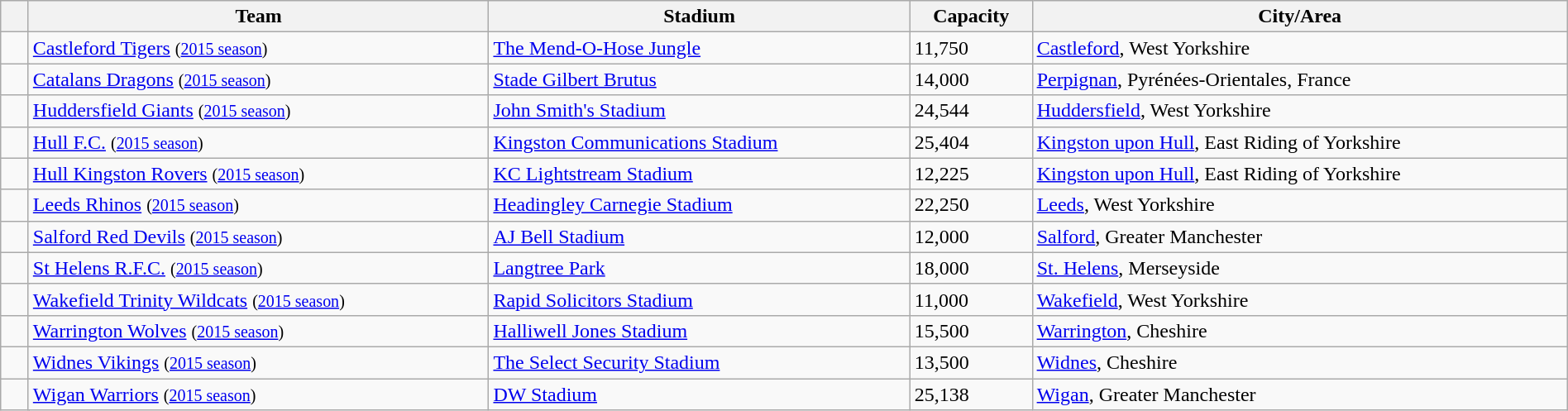<table style="width:100%;" class="wikitable sortable">
<tr>
<th style="width:15px;" class="unsortable"></th>
<th colspan=2>Team</th>
<th>Stadium</th>
<th>Capacity</th>
<th>City/Area</th>
</tr>
<tr>
<td colspan=2></td>
<td> <a href='#'>Castleford Tigers</a> <small>(<a href='#'>2015 season</a>)</small></td>
<td><a href='#'>The Mend-O-Hose Jungle</a></td>
<td>11,750</td>
<td><a href='#'>Castleford</a>, West Yorkshire</td>
</tr>
<tr>
<td colspan=2></td>
<td> <a href='#'>Catalans Dragons</a> <small>(<a href='#'>2015 season</a>)</small></td>
<td><a href='#'>Stade Gilbert Brutus</a></td>
<td>14,000</td>
<td><a href='#'>Perpignan</a>, Pyrénées-Orientales, France</td>
</tr>
<tr>
<td colspan=2></td>
<td> <a href='#'>Huddersfield Giants</a> <small>(<a href='#'>2015 season</a>)</small></td>
<td><a href='#'>John Smith's Stadium</a></td>
<td>24,544</td>
<td><a href='#'>Huddersfield</a>, West Yorkshire</td>
</tr>
<tr>
<td colspan=2></td>
<td> <a href='#'>Hull F.C.</a> <small>(<a href='#'>2015 season</a>)</small></td>
<td><a href='#'>Kingston Communications Stadium</a></td>
<td>25,404</td>
<td><a href='#'>Kingston upon Hull</a>, East Riding of Yorkshire</td>
</tr>
<tr>
<td colspan=2></td>
<td> <a href='#'>Hull Kingston Rovers</a> <small>(<a href='#'>2015 season</a>)</small></td>
<td><a href='#'>KC Lightstream Stadium</a></td>
<td>12,225</td>
<td><a href='#'>Kingston upon Hull</a>, East Riding of Yorkshire</td>
</tr>
<tr>
<td colspan=2></td>
<td> <a href='#'>Leeds Rhinos</a> <small>(<a href='#'>2015 season</a>)</small></td>
<td><a href='#'>Headingley Carnegie Stadium</a></td>
<td>22,250</td>
<td><a href='#'>Leeds</a>, West Yorkshire</td>
</tr>
<tr>
<td colspan=2></td>
<td> <a href='#'>Salford Red Devils</a> <small>(<a href='#'>2015 season</a>)</small></td>
<td><a href='#'>AJ Bell Stadium</a></td>
<td>12,000</td>
<td><a href='#'>Salford</a>, Greater Manchester</td>
</tr>
<tr>
<td colspan=2></td>
<td> <a href='#'>St Helens R.F.C.</a> <small>(<a href='#'>2015 season</a>)</small></td>
<td><a href='#'>Langtree Park</a></td>
<td>18,000</td>
<td><a href='#'>St. Helens</a>, Merseyside</td>
</tr>
<tr>
<td colspan=2></td>
<td> <a href='#'>Wakefield Trinity Wildcats</a> <small>(<a href='#'>2015 season</a>)</small></td>
<td><a href='#'>Rapid Solicitors Stadium</a></td>
<td>11,000</td>
<td><a href='#'>Wakefield</a>, West Yorkshire</td>
</tr>
<tr>
<td colspan=2></td>
<td> <a href='#'>Warrington Wolves</a> <small>(<a href='#'>2015 season</a>)</small></td>
<td><a href='#'>Halliwell Jones Stadium</a></td>
<td>15,500</td>
<td><a href='#'>Warrington</a>, Cheshire</td>
</tr>
<tr>
<td colspan=2></td>
<td> <a href='#'>Widnes Vikings</a> <small>(<a href='#'>2015 season</a>)</small></td>
<td><a href='#'>The Select Security Stadium</a></td>
<td>13,500</td>
<td><a href='#'>Widnes</a>, Cheshire</td>
</tr>
<tr>
<td colspan=2></td>
<td> <a href='#'>Wigan Warriors</a> <small>(<a href='#'>2015 season</a>)</small></td>
<td><a href='#'>DW Stadium</a></td>
<td>25,138</td>
<td><a href='#'>Wigan</a>, Greater Manchester</td>
</tr>
</table>
